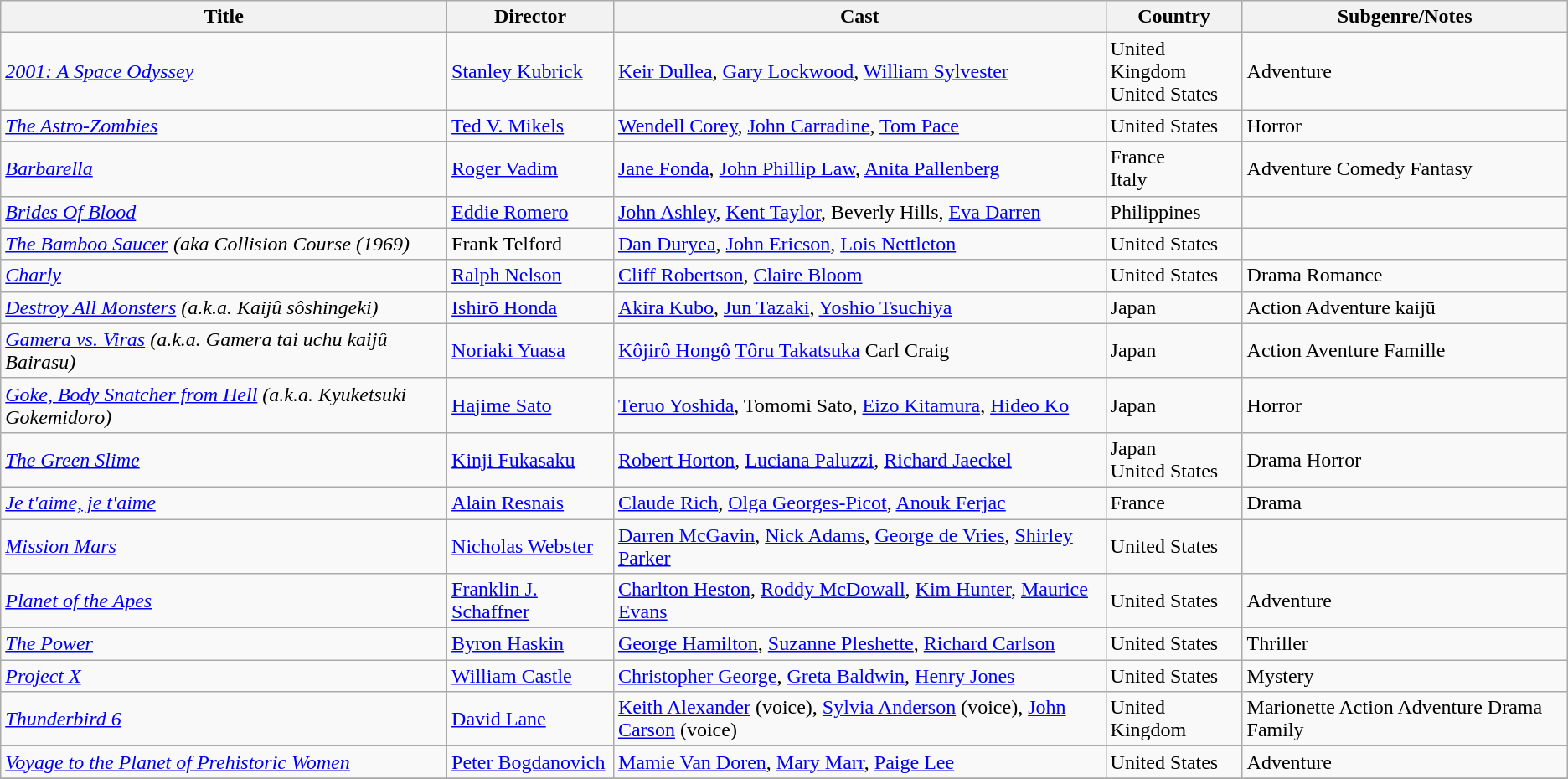<table class="wikitable sortable">
<tr>
<th scope="col">Title</th>
<th scope="col">Director</th>
<th scope="col" class="unsortable">Cast</th>
<th scope="col">Country</th>
<th scope="col">Subgenre/Notes</th>
</tr>
<tr>
<td><em><a href='#'>2001: A Space Odyssey</a></em></td>
<td><a href='#'>Stanley Kubrick</a></td>
<td><a href='#'>Keir Dullea</a>, <a href='#'>Gary Lockwood</a>, <a href='#'>William Sylvester</a></td>
<td>United Kingdom<br>United States</td>
<td>Adventure </td>
</tr>
<tr>
<td><em><a href='#'>The Astro-Zombies</a></em></td>
<td><a href='#'>Ted V. Mikels</a></td>
<td><a href='#'>Wendell Corey</a>, <a href='#'>John Carradine</a>, <a href='#'>Tom Pace</a></td>
<td>United States</td>
<td>Horror</td>
</tr>
<tr>
<td><em><a href='#'>Barbarella</a></em></td>
<td><a href='#'>Roger Vadim</a></td>
<td><a href='#'>Jane Fonda</a>, <a href='#'>John Phillip Law</a>, <a href='#'>Anita Pallenberg</a></td>
<td>France<br>Italy</td>
<td>Adventure Comedy Fantasy</td>
</tr>
<tr>
<td><em><a href='#'>Brides Of Blood</a></em></td>
<td><a href='#'>Eddie Romero</a></td>
<td><a href='#'>John Ashley</a>, <a href='#'>Kent Taylor</a>, Beverly Hills, <a href='#'>Eva Darren</a></td>
<td>Philippines</td>
<td></td>
</tr>
<tr>
<td><em><a href='#'>The Bamboo Saucer</a> (aka Collision Course (1969)</em></td>
<td>Frank Telford</td>
<td><a href='#'>Dan Duryea</a>, <a href='#'>John Ericson</a>, <a href='#'>Lois Nettleton</a></td>
<td>United States</td>
<td></td>
</tr>
<tr>
<td><em><a href='#'>Charly</a></em></td>
<td><a href='#'>Ralph Nelson</a></td>
<td><a href='#'>Cliff Robertson</a>, <a href='#'>Claire Bloom</a></td>
<td>United States</td>
<td>Drama Romance</td>
</tr>
<tr>
<td><em><a href='#'>Destroy All Monsters</a> (a.k.a. Kaijû sôshingeki)</em></td>
<td><a href='#'>Ishirō Honda</a></td>
<td><a href='#'>Akira Kubo</a>, <a href='#'>Jun Tazaki</a>, <a href='#'>Yoshio Tsuchiya</a></td>
<td>Japan</td>
<td>Action Adventure kaijū</td>
</tr>
<tr>
<td><em><a href='#'>Gamera vs. Viras</a> (a.k.a. Gamera tai uchu kaijû Bairasu)</em></td>
<td><a href='#'>Noriaki Yuasa</a></td>
<td><a href='#'>Kôjirô Hongô</a> <a href='#'>Tôru Takatsuka</a> Carl Craig</td>
<td>Japan</td>
<td>Action Aventure Famille</td>
</tr>
<tr>
<td><em><a href='#'>Goke, Body Snatcher from Hell</a> (a.k.a. Kyuketsuki Gokemidoro)</em></td>
<td><a href='#'>Hajime Sato</a></td>
<td><a href='#'>Teruo Yoshida</a>, Tomomi Sato, <a href='#'>Eizo Kitamura</a>, <a href='#'>Hideo Ko</a></td>
<td>Japan</td>
<td>Horror</td>
</tr>
<tr>
<td><em><a href='#'>The Green Slime</a></em></td>
<td><a href='#'>Kinji Fukasaku</a></td>
<td><a href='#'>Robert Horton</a>, <a href='#'>Luciana Paluzzi</a>, <a href='#'>Richard Jaeckel</a></td>
<td>Japan<br>United States</td>
<td>Drama Horror</td>
</tr>
<tr>
<td><em><a href='#'>Je t'aime, je t'aime</a></em></td>
<td><a href='#'>Alain Resnais</a></td>
<td><a href='#'>Claude Rich</a>, <a href='#'>Olga Georges-Picot</a>, <a href='#'>Anouk Ferjac</a></td>
<td>France</td>
<td>Drama </td>
</tr>
<tr>
<td><em><a href='#'>Mission Mars</a></em></td>
<td><a href='#'>Nicholas Webster</a></td>
<td><a href='#'>Darren McGavin</a>, <a href='#'>Nick Adams</a>, <a href='#'>George de Vries</a>, <a href='#'>Shirley Parker</a></td>
<td>United States</td>
<td></td>
</tr>
<tr>
<td><em><a href='#'>Planet of the Apes</a></em></td>
<td><a href='#'>Franklin J. Schaffner</a></td>
<td><a href='#'>Charlton Heston</a>, <a href='#'>Roddy McDowall</a>, <a href='#'>Kim Hunter</a>, <a href='#'>Maurice Evans</a></td>
<td>United States</td>
<td>Adventure</td>
</tr>
<tr>
<td><em><a href='#'>The Power</a></em></td>
<td><a href='#'>Byron Haskin</a></td>
<td><a href='#'>George Hamilton</a>, <a href='#'>Suzanne Pleshette</a>, <a href='#'>Richard Carlson</a></td>
<td>United States</td>
<td>Thriller</td>
</tr>
<tr>
<td><em><a href='#'>Project X</a></em></td>
<td><a href='#'>William Castle</a></td>
<td><a href='#'>Christopher George</a>, <a href='#'>Greta Baldwin</a>, <a href='#'>Henry Jones</a></td>
<td>United States</td>
<td>Mystery </td>
</tr>
<tr>
<td><em><a href='#'>Thunderbird 6</a></em></td>
<td><a href='#'>David Lane</a></td>
<td><a href='#'>Keith Alexander</a> (voice), <a href='#'>Sylvia Anderson</a> (voice), <a href='#'>John Carson</a> (voice)</td>
<td>United Kingdom</td>
<td>Marionette Action Adventure Drama Family</td>
</tr>
<tr>
<td><em><a href='#'>Voyage to the Planet of Prehistoric Women</a></em></td>
<td><a href='#'>Peter Bogdanovich</a></td>
<td><a href='#'>Mamie Van Doren</a>, <a href='#'>Mary Marr</a>, <a href='#'>Paige Lee</a></td>
<td>United States</td>
<td>Adventure</td>
</tr>
<tr>
</tr>
</table>
